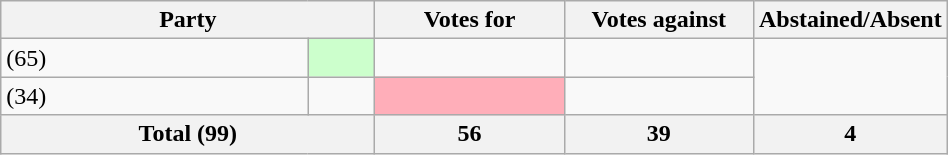<table class="wikitable" style="width:50%;">
<tr>
<th colspan="2">Party</th>
<th style="width:20%;">Votes for</th>
<th style="width:20%;">Votes against</th>
<th style="width:20%;">Abstained/Absent</th>
</tr>
<tr>
<td> (65)</td>
<td style="background-color:#cfc;"></td>
<td></td>
<td></td>
</tr>
<tr>
<td> (34)</td>
<td></td>
<td style="background-color:#ffaeb9;"></td>
<td></td>
</tr>
<tr>
<th colspan="2">Total (99)</th>
<th>56</th>
<th>39</th>
<th>4</th>
</tr>
</table>
